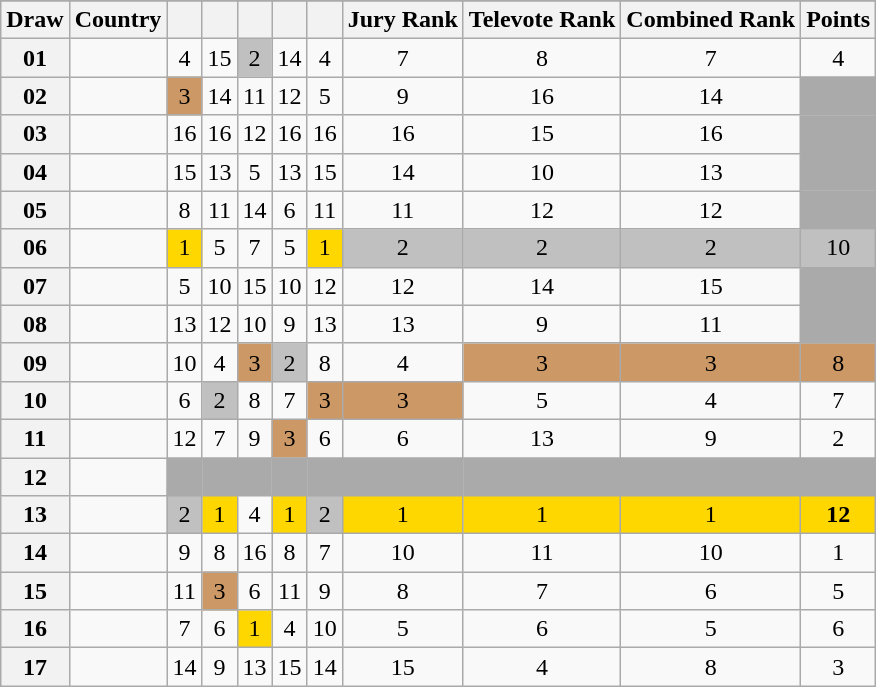<table class="sortable wikitable collapsible plainrowheaders" style="text-align:center;">
<tr>
</tr>
<tr>
<th scope="col">Draw</th>
<th scope="col">Country</th>
<th scope="col"><small></small></th>
<th scope="col"><small></small></th>
<th scope="col"><small></small></th>
<th scope="col"><small></small></th>
<th scope="col"><small></small></th>
<th scope="col">Jury Rank</th>
<th scope="col">Televote Rank</th>
<th scope="col">Combined Rank</th>
<th scope="col">Points</th>
</tr>
<tr>
<th scope="row" style="text-align:center;">01</th>
<td style="text-align:left;"></td>
<td>4</td>
<td>15</td>
<td style="background:silver;">2</td>
<td>14</td>
<td>4</td>
<td>7</td>
<td>8</td>
<td>7</td>
<td>4</td>
</tr>
<tr>
<th scope="row" style="text-align:center;">02</th>
<td style="text-align:left;"></td>
<td style="background:#CC9966;">3</td>
<td>14</td>
<td>11</td>
<td>12</td>
<td>5</td>
<td>9</td>
<td>16</td>
<td>14</td>
<td style="background:#AAAAAA;"></td>
</tr>
<tr>
<th scope="row" style="text-align:center;">03</th>
<td style="text-align:left;"></td>
<td>16</td>
<td>16</td>
<td>12</td>
<td>16</td>
<td>16</td>
<td>16</td>
<td>15</td>
<td>16</td>
<td style="background:#AAAAAA;"></td>
</tr>
<tr>
<th scope="row" style="text-align:center;">04</th>
<td style="text-align:left;"></td>
<td>15</td>
<td>13</td>
<td>5</td>
<td>13</td>
<td>15</td>
<td>14</td>
<td>10</td>
<td>13</td>
<td style="background:#AAAAAA;"></td>
</tr>
<tr>
<th scope="row" style="text-align:center;">05</th>
<td style="text-align:left;"></td>
<td>8</td>
<td>11</td>
<td>14</td>
<td>6</td>
<td>11</td>
<td>11</td>
<td>12</td>
<td>12</td>
<td style="background:#AAAAAA;"></td>
</tr>
<tr>
<th scope="row" style="text-align:center;">06</th>
<td style="text-align:left;"></td>
<td style="background:gold;">1</td>
<td>5</td>
<td>7</td>
<td>5</td>
<td style="background:gold;">1</td>
<td style="background:silver;">2</td>
<td style="background:silver;">2</td>
<td style="background:silver;">2</td>
<td style="background:silver;">10</td>
</tr>
<tr>
<th scope="row" style="text-align:center;">07</th>
<td style="text-align:left;"></td>
<td>5</td>
<td>10</td>
<td>15</td>
<td>10</td>
<td>12</td>
<td>12</td>
<td>14</td>
<td>15</td>
<td style="background:#AAAAAA;"></td>
</tr>
<tr>
<th scope="row" style="text-align:center;">08</th>
<td style="text-align:left;"></td>
<td>13</td>
<td>12</td>
<td>10</td>
<td>9</td>
<td>13</td>
<td>13</td>
<td>9</td>
<td>11</td>
<td style="background:#AAAAAA;"></td>
</tr>
<tr>
<th scope="row" style="text-align:center;">09</th>
<td style="text-align:left;"></td>
<td>10</td>
<td>4</td>
<td style="background:#CC9966;">3</td>
<td style="background:silver;">2</td>
<td>8</td>
<td>4</td>
<td style="background:#CC9966;">3</td>
<td style="background:#CC9966;">3</td>
<td style="background:#CC9966;">8</td>
</tr>
<tr>
<th scope="row" style="text-align:center;">10</th>
<td style="text-align:left;"></td>
<td>6</td>
<td style="background:silver;">2</td>
<td>8</td>
<td>7</td>
<td style="background:#CC9966;">3</td>
<td style="background:#CC9966;">3</td>
<td>5</td>
<td>4</td>
<td>7</td>
</tr>
<tr>
<th scope="row" style="text-align:center;">11</th>
<td style="text-align:left;"></td>
<td>12</td>
<td>7</td>
<td>9</td>
<td style="background:#CC9966;">3</td>
<td>6</td>
<td>6</td>
<td>13</td>
<td>9</td>
<td>2</td>
</tr>
<tr class="sortbottom">
<th scope="row" style="text-align:center;">12</th>
<td style="text-align:left;"></td>
<td style="background:#AAAAAA;"></td>
<td style="background:#AAAAAA;"></td>
<td style="background:#AAAAAA;"></td>
<td style="background:#AAAAAA;"></td>
<td style="background:#AAAAAA;"></td>
<td style="background:#AAAAAA;"></td>
<td style="background:#AAAAAA;"></td>
<td style="background:#AAAAAA;"></td>
<td style="background:#AAAAAA;"></td>
</tr>
<tr>
<th scope="row" style="text-align:center;">13</th>
<td style="text-align:left;"></td>
<td style="background:silver;">2</td>
<td style="background:gold;">1</td>
<td>4</td>
<td style="background:gold;">1</td>
<td style="background:silver;">2</td>
<td style="background:gold;">1</td>
<td style="background:gold;">1</td>
<td style="background:gold;">1</td>
<td style="background:gold;"><strong>12</strong></td>
</tr>
<tr>
<th scope="row" style="text-align:center;">14</th>
<td style="text-align:left;"></td>
<td>9</td>
<td>8</td>
<td>16</td>
<td>8</td>
<td>7</td>
<td>10</td>
<td>11</td>
<td>10</td>
<td>1</td>
</tr>
<tr>
<th scope="row" style="text-align:center;">15</th>
<td style="text-align:left;"></td>
<td>11</td>
<td style="background:#CC9966;">3</td>
<td>6</td>
<td>11</td>
<td>9</td>
<td>8</td>
<td>7</td>
<td>6</td>
<td>5</td>
</tr>
<tr>
<th scope="row" style="text-align:center;">16</th>
<td style="text-align:left;"></td>
<td>7</td>
<td>6</td>
<td style="background:gold;">1</td>
<td>4</td>
<td>10</td>
<td>5</td>
<td>6</td>
<td>5</td>
<td>6</td>
</tr>
<tr>
<th scope="row" style="text-align:center;">17</th>
<td style="text-align:left;"></td>
<td>14</td>
<td>9</td>
<td>13</td>
<td>15</td>
<td>14</td>
<td>15</td>
<td>4</td>
<td>8</td>
<td>3</td>
</tr>
</table>
